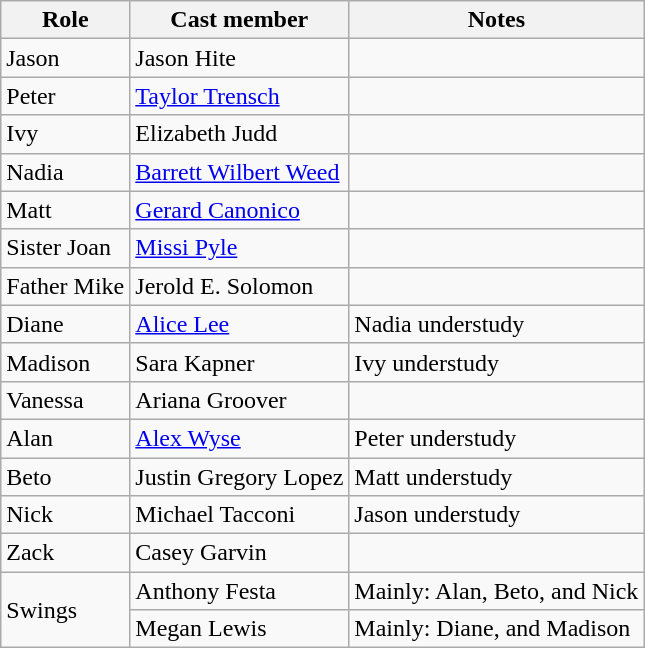<table class="wikitable">
<tr>
<th>Role</th>
<th>Cast member</th>
<th>Notes</th>
</tr>
<tr>
<td>Jason</td>
<td>Jason Hite</td>
<td></td>
</tr>
<tr>
<td>Peter</td>
<td><a href='#'>Taylor Trensch</a></td>
<td></td>
</tr>
<tr>
<td>Ivy</td>
<td>Elizabeth Judd</td>
<td></td>
</tr>
<tr>
<td>Nadia</td>
<td><a href='#'>Barrett Wilbert Weed</a></td>
<td></td>
</tr>
<tr>
<td>Matt</td>
<td><a href='#'>Gerard Canonico</a></td>
<td></td>
</tr>
<tr>
<td>Sister Joan</td>
<td><a href='#'>Missi Pyle</a></td>
<td></td>
</tr>
<tr>
<td>Father Mike</td>
<td>Jerold E. Solomon</td>
<td></td>
</tr>
<tr>
<td>Diane</td>
<td><a href='#'>Alice Lee</a></td>
<td>Nadia understudy</td>
</tr>
<tr>
<td>Madison</td>
<td>Sara Kapner</td>
<td>Ivy understudy</td>
</tr>
<tr>
<td>Vanessa</td>
<td>Ariana Groover</td>
<td></td>
</tr>
<tr>
<td>Alan</td>
<td><a href='#'>Alex Wyse</a></td>
<td>Peter understudy</td>
</tr>
<tr>
<td>Beto</td>
<td>Justin Gregory Lopez</td>
<td>Matt understudy</td>
</tr>
<tr>
<td>Nick</td>
<td>Michael Tacconi</td>
<td>Jason understudy</td>
</tr>
<tr>
<td>Zack</td>
<td>Casey Garvin</td>
<td></td>
</tr>
<tr>
<td rowspan=2>Swings</td>
<td>Anthony Festa</td>
<td>Mainly: Alan, Beto, and Nick</td>
</tr>
<tr>
<td>Megan Lewis</td>
<td>Mainly: Diane, and Madison</td>
</tr>
</table>
